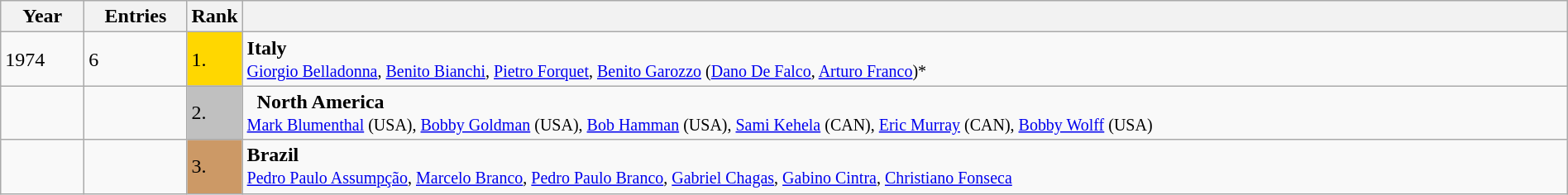<table class="wikitable" style="width:100%;">
<tr>
<th>Year</th>
<th>Entries</th>
<th>Rank</th>
<th></th>
</tr>
<tr>
<td width=60>1974</td>
<td>6</td>
<td style="background:gold; width:30px;">1.</td>
<td> <strong>Italy</strong><br><small><a href='#'>Giorgio Belladonna</a>, <a href='#'>Benito Bianchi</a>, <a href='#'>Pietro Forquet</a>, <a href='#'>Benito Garozzo</a> (<a href='#'>Dano De Falco</a>, <a href='#'>Arturo Franco</a>)*</small></td>
</tr>
<tr>
<td></td>
<td></td>
<td style="background:silver;">2.</td>
<td>  <strong>North America</strong><br><small><a href='#'>Mark Blumenthal</a> (USA), <a href='#'>Bobby Goldman</a> (USA), <a href='#'>Bob Hamman</a> (USA), <a href='#'>Sami Kehela</a> (CAN), <a href='#'>Eric Murray</a> (CAN), <a href='#'>Bobby Wolff</a> (USA)</small></td>
</tr>
<tr>
<td></td>
<td></td>
<td style="background:#c96;">3.</td>
<td> <strong>Brazil</strong><br><small><a href='#'>Pedro Paulo Assumpção</a>, <a href='#'>Marcelo Branco</a>, <a href='#'>Pedro Paulo Branco</a>, <a href='#'>Gabriel Chagas</a>, <a href='#'>Gabino Cintra</a>, <a href='#'>Christiano Fonseca</a></small></td>
</tr>
</table>
